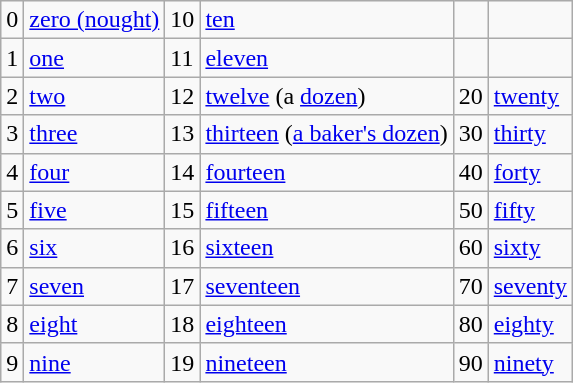<table class="wikitable">
<tr>
<td>0</td>
<td><a href='#'>zero (nought)</a></td>
<td>10</td>
<td><a href='#'>ten</a></td>
<td> </td>
<td> </td>
</tr>
<tr>
<td>1</td>
<td><a href='#'>one</a></td>
<td>11</td>
<td><a href='#'>eleven</a></td>
<td> </td>
<td> </td>
</tr>
<tr>
<td>2</td>
<td><a href='#'>two</a></td>
<td>12</td>
<td><a href='#'>twelve</a> (a <a href='#'>dozen</a>)</td>
<td>20</td>
<td><a href='#'>twenty</a></td>
</tr>
<tr>
<td>3</td>
<td><a href='#'>three</a></td>
<td>13</td>
<td><a href='#'>thirteen</a> (<a href='#'>a baker's dozen</a>)</td>
<td>30</td>
<td><a href='#'>thirty</a></td>
</tr>
<tr>
<td>4</td>
<td><a href='#'>four</a></td>
<td>14</td>
<td><a href='#'>fourteen</a></td>
<td>40</td>
<td><a href='#'>forty</a></td>
</tr>
<tr>
<td>5</td>
<td><a href='#'>five</a></td>
<td>15</td>
<td><a href='#'>fifteen</a></td>
<td>50</td>
<td><a href='#'>fifty</a></td>
</tr>
<tr>
<td>6</td>
<td><a href='#'>six</a></td>
<td>16</td>
<td><a href='#'>sixteen</a></td>
<td>60</td>
<td><a href='#'>sixty</a></td>
</tr>
<tr>
<td>7</td>
<td><a href='#'>seven</a></td>
<td>17</td>
<td><a href='#'>seventeen</a></td>
<td>70</td>
<td><a href='#'>seventy</a></td>
</tr>
<tr>
<td>8</td>
<td><a href='#'>eight</a></td>
<td>18</td>
<td><a href='#'>eighteen</a></td>
<td>80</td>
<td><a href='#'>eighty</a></td>
</tr>
<tr>
<td>9</td>
<td><a href='#'>nine</a></td>
<td>19</td>
<td><a href='#'>nineteen</a></td>
<td>90</td>
<td><a href='#'>ninety</a></td>
</tr>
</table>
